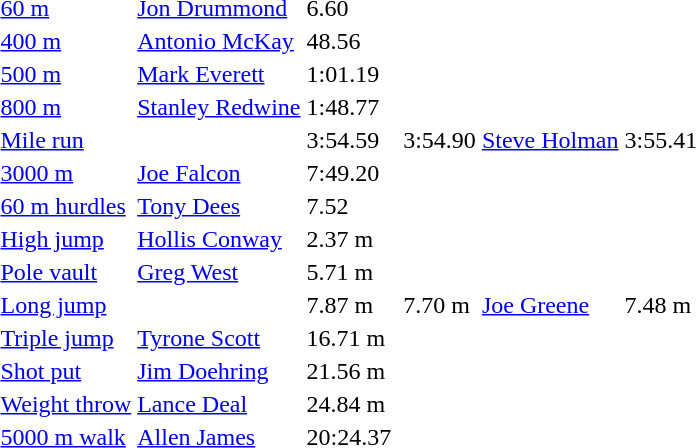<table>
<tr>
<td><a href='#'>60 m</a></td>
<td><a href='#'>Jon Drummond</a></td>
<td>6.60</td>
<td></td>
<td></td>
<td></td>
<td></td>
</tr>
<tr>
<td><a href='#'>400 m</a></td>
<td><a href='#'>Antonio McKay</a></td>
<td>48.56</td>
<td></td>
<td></td>
<td></td>
<td></td>
</tr>
<tr>
<td><a href='#'>500 m</a></td>
<td><a href='#'>Mark Everett</a></td>
<td>1:01.19</td>
<td></td>
<td></td>
<td></td>
<td></td>
</tr>
<tr>
<td><a href='#'>800 m</a></td>
<td><a href='#'>Stanley Redwine</a></td>
<td>1:48.77</td>
<td></td>
<td></td>
<td></td>
<td></td>
</tr>
<tr>
<td><a href='#'>Mile run</a></td>
<td></td>
<td>3:54.59</td>
<td></td>
<td>3:54.90</td>
<td><a href='#'>Steve Holman</a></td>
<td>3:55.41</td>
</tr>
<tr>
<td><a href='#'>3000 m</a></td>
<td><a href='#'>Joe Falcon</a></td>
<td>7:49.20</td>
<td></td>
<td></td>
<td></td>
<td></td>
</tr>
<tr>
<td><a href='#'>60 m hurdles</a></td>
<td><a href='#'>Tony Dees</a></td>
<td>7.52</td>
<td></td>
<td></td>
<td></td>
<td></td>
</tr>
<tr>
<td><a href='#'>High jump</a></td>
<td><a href='#'>Hollis Conway</a></td>
<td>2.37 m</td>
<td></td>
<td></td>
<td></td>
<td></td>
</tr>
<tr>
<td><a href='#'>Pole vault</a></td>
<td><a href='#'>Greg West</a></td>
<td>5.71 m</td>
<td></td>
<td></td>
<td></td>
<td></td>
</tr>
<tr>
<td><a href='#'>Long jump</a></td>
<td></td>
<td>7.87 m</td>
<td></td>
<td>7.70 m</td>
<td><a href='#'>Joe Greene</a></td>
<td>7.48 m</td>
</tr>
<tr>
<td><a href='#'>Triple jump</a></td>
<td><a href='#'>Tyrone Scott</a></td>
<td>16.71 m</td>
<td></td>
<td></td>
<td></td>
<td></td>
</tr>
<tr>
<td><a href='#'>Shot put</a></td>
<td><a href='#'>Jim Doehring</a></td>
<td>21.56 m</td>
<td></td>
<td></td>
<td></td>
<td></td>
</tr>
<tr>
<td><a href='#'>Weight throw</a></td>
<td><a href='#'>Lance Deal</a></td>
<td>24.84 m</td>
<td></td>
<td></td>
<td></td>
<td></td>
</tr>
<tr>
<td><a href='#'>5000 m walk</a></td>
<td><a href='#'>Allen James</a></td>
<td>20:24.37</td>
<td></td>
<td></td>
<td></td>
<td></td>
</tr>
</table>
